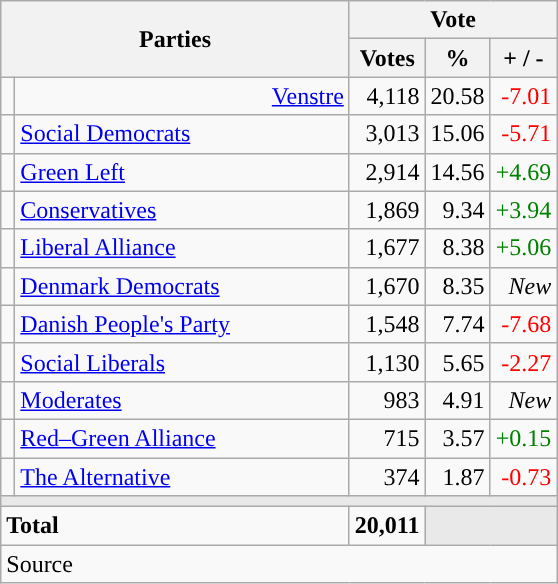<table class="wikitable" style="text-align:right;">
<tr>
<th style="text-align:centre;" rowspan="2" colspan="2" width="225">Parties</th>
<th colspan="3">Vote</th>
</tr>
<tr>
<th width="15">Votes</th>
<th width="15">%</th>
<th width="15">+ / -</th>
</tr>
<tr>
<td width=2 bgcolor=></td>
<td><a href='#'>Venstre</a></td>
<td>4,118</td>
<td>20.58</td>
<td style=color:red;>-7.01</td>
</tr>
<tr>
<td width=2 bgcolor=></td>
<td align=left><a href='#'>Social Democrats</a></td>
<td>3,013</td>
<td>15.06</td>
<td style=color:red;>-5.71</td>
</tr>
<tr>
<td width=2 bgcolor=></td>
<td align=left><a href='#'>Green Left</a></td>
<td>2,914</td>
<td>14.56</td>
<td style=color:green;>+4.69</td>
</tr>
<tr>
<td width=2 bgcolor=></td>
<td align=left><a href='#'>Conservatives</a></td>
<td>1,869</td>
<td>9.34</td>
<td style=color:green;>+3.94</td>
</tr>
<tr>
<td width=2 bgcolor=></td>
<td align=left><a href='#'>Liberal Alliance</a></td>
<td>1,677</td>
<td>8.38</td>
<td style=color:green;>+5.06</td>
</tr>
<tr>
<td width=2 bgcolor=></td>
<td align=left><a href='#'>Denmark Democrats</a></td>
<td>1,670</td>
<td>8.35</td>
<td><em>New</em></td>
</tr>
<tr>
<td width=2 bgcolor=></td>
<td align=left><a href='#'>Danish People's Party</a></td>
<td>1,548</td>
<td>7.74</td>
<td style=color:red;>-7.68</td>
</tr>
<tr>
<td width=2 bgcolor=></td>
<td align=left><a href='#'>Social Liberals</a></td>
<td>1,130</td>
<td>5.65</td>
<td style=color:red;>-2.27</td>
</tr>
<tr>
<td width=2 bgcolor=></td>
<td align=left><a href='#'>Moderates</a></td>
<td>983</td>
<td>4.91</td>
<td><em>New</em></td>
</tr>
<tr>
<td width=2 bgcolor=></td>
<td align=left><a href='#'>Red–Green Alliance</a></td>
<td>715</td>
<td>3.57</td>
<td style=color:green;>+0.15</td>
</tr>
<tr>
<td width=2 bgcolor=></td>
<td align=left><a href='#'>The Alternative</a></td>
<td>374</td>
<td>1.87</td>
<td style=color:red;>-0.73</td>
</tr>
<tr>
<td colspan="7" bgcolor="#E9E9E9"></td>
</tr>
<tr>
<td align="left" colspan="2"><strong>Total</strong></td>
<td><strong>20,011</strong></td>
<td bgcolor=#E9E9E9 colspan=2></td>
</tr>
<tr>
<td align="left" colspan="6">Source</td>
</tr>
</table>
